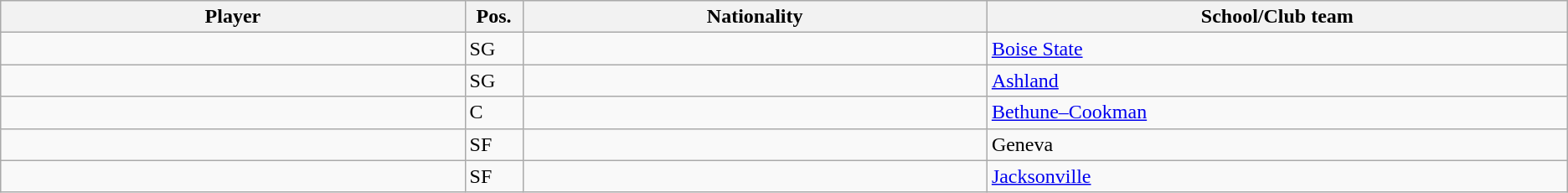<table class="wikitable sortable sortable">
<tr>
<th style="width:16%;">Player</th>
<th style="width:1%;">Pos.</th>
<th style="width:16%;">Nationality</th>
<th style="width:20%;">School/Club team</th>
</tr>
<tr>
<td></td>
<td>SG</td>
<td></td>
<td><a href='#'>Boise State</a> </td>
</tr>
<tr>
<td></td>
<td>SG</td>
<td></td>
<td><a href='#'>Ashland</a> </td>
</tr>
<tr>
<td></td>
<td>C</td>
<td><br></td>
<td><a href='#'>Bethune–Cookman</a> </td>
</tr>
<tr>
<td></td>
<td>SF</td>
<td></td>
<td>Geneva </td>
</tr>
<tr>
<td></td>
<td>SF</td>
<td></td>
<td><a href='#'>Jacksonville</a> </td>
</tr>
</table>
